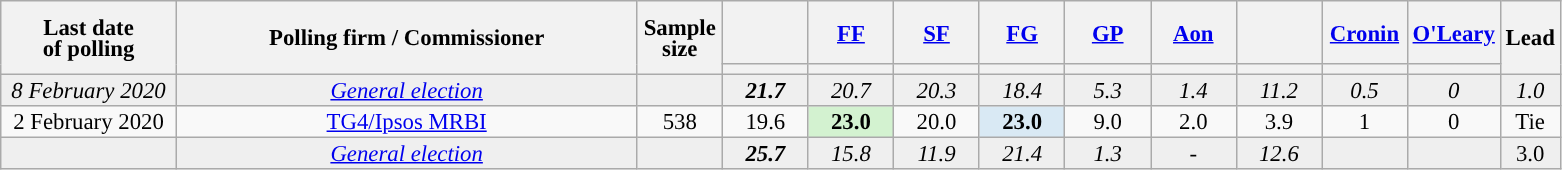<table class="wikitable sortable collapsible" style="text-align:center;font-size:95%;line-height:14px;">
<tr style="height:42px;">
<th style="width:110px;" rowspan="2">Last date<br>of polling</th>
<th style="width:300px;" rowspan="2">Polling firm / Commissioner</th>
<th class="unsortable" style="width:50px;" rowspan="2">Sample<br>size</th>
<th class="unsortable" style="width:50px;"></th>
<th class="unsortable" style="width:50px;"><a href='#'>FF</a></th>
<th class="unsortable" style="width:50px;"><a href='#'>SF</a></th>
<th class="unsortable" style="width:50px;"><a href='#'>FG</a></th>
<th class="unsortable" style="width:50px;"><a href='#'>GP</a></th>
<th class="unsortable" style="width:50px;"><a href='#'>Aon</a></th>
<th class="unsortable" style="width:50px;"></th>
<th class="unsortable" style="width:50px;"><a href='#'>Cronin</a></th>
<th class="unsortable" style="width:50px;"><a href='#'>O'Leary</a></th>
<th class="unsortable" style="width:20px;" rowspan="2">Lead</th>
</tr>
<tr>
<th style="color:inherit;background:"></th>
<th style="color:inherit;background:"></th>
<th style="color:inherit;background:"></th>
<th style="color:inherit;background:"></th>
<th style="color:inherit;background:"></th>
<th style="color:inherit;background:"></th>
<th style="color:inherit;background:"></th>
<th style="color:inherit;background:"></th>
<th style="color:inherit;background:"></th>
</tr>
<tr style="background:#EFEFEF;">
<td><em>8 February 2020</em></td>
<td><em><a href='#'>General election</a></em></td>
<td></td>
<td><strong><em>21.7</em></strong></td>
<td><em>20.7</em></td>
<td><em>20.3</em></td>
<td><em>18.4</em></td>
<td><em>5.3</em></td>
<td><em>1.4</em></td>
<td><em>11.2</em></td>
<td><em>0.5</em></td>
<td><em>0</em></td>
<td style="background:"><em>1.0</em></td>
</tr>
<tr>
<td>2 February 2020</td>
<td><a href='#'>TG4/Ipsos MRBI</a></td>
<td>538</td>
<td>19.6</td>
<td style="background:#D3F2D0"><strong>23.0</strong></td>
<td>20.0</td>
<td style="background:#D9E9F4"><strong>23.0</strong></td>
<td>9.0</td>
<td>2.0</td>
<td>3.9</td>
<td>1</td>
<td>0</td>
<td>Tie</td>
</tr>
<tr style="background:#EFEFEF;" class=sortbottom>
<td><em></em></td>
<td><em><a href='#'>General election</a></em></td>
<td></td>
<td><strong><em>25.7</em></strong></td>
<td><em>15.8</em></td>
<td><em>11.9</em></td>
<td><em>21.4</em></td>
<td><em>1.3</em></td>
<td><em>-</em></td>
<td><em>12.6</em></td>
<td></td>
<td></td>
<td style="background:">3.0</td>
</tr>
</table>
